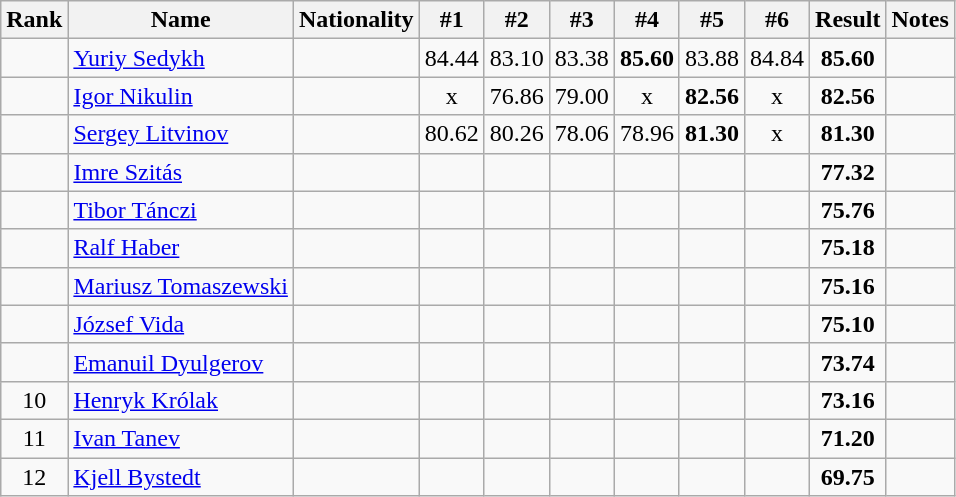<table class="wikitable sortable" style="text-align:center">
<tr>
<th>Rank</th>
<th>Name</th>
<th>Nationality</th>
<th>#1</th>
<th>#2</th>
<th>#3</th>
<th>#4</th>
<th>#5</th>
<th>#6</th>
<th>Result</th>
<th>Notes</th>
</tr>
<tr>
<td></td>
<td align="left"><a href='#'>Yuriy Sedykh</a></td>
<td align=left></td>
<td>84.44</td>
<td>83.10</td>
<td>83.38</td>
<td><strong>85.60</strong></td>
<td>83.88</td>
<td>84.84</td>
<td><strong>85.60</strong></td>
<td></td>
</tr>
<tr>
<td></td>
<td align="left"><a href='#'>Igor Nikulin</a></td>
<td align=left></td>
<td>x</td>
<td>76.86</td>
<td>79.00</td>
<td>x</td>
<td><strong>82.56</strong></td>
<td>x</td>
<td><strong>82.56</strong></td>
<td></td>
</tr>
<tr>
<td></td>
<td align="left"><a href='#'>Sergey Litvinov</a></td>
<td align=left></td>
<td>80.62</td>
<td>80.26</td>
<td>78.06</td>
<td>78.96</td>
<td><strong>81.30</strong></td>
<td>x</td>
<td><strong>81.30</strong></td>
<td></td>
</tr>
<tr>
<td></td>
<td align="left"><a href='#'>Imre Szitás</a></td>
<td align=left></td>
<td></td>
<td></td>
<td></td>
<td></td>
<td></td>
<td></td>
<td><strong>77.32</strong></td>
<td></td>
</tr>
<tr>
<td></td>
<td align="left"><a href='#'>Tibor Tánczi</a></td>
<td align=left></td>
<td></td>
<td></td>
<td></td>
<td></td>
<td></td>
<td></td>
<td><strong>75.76</strong></td>
<td></td>
</tr>
<tr>
<td></td>
<td align="left"><a href='#'>Ralf Haber</a></td>
<td align=left></td>
<td></td>
<td></td>
<td></td>
<td></td>
<td></td>
<td></td>
<td><strong>75.18</strong></td>
<td></td>
</tr>
<tr>
<td></td>
<td align="left"><a href='#'>Mariusz Tomaszewski</a></td>
<td align=left></td>
<td></td>
<td></td>
<td></td>
<td></td>
<td></td>
<td></td>
<td><strong>75.16</strong></td>
<td></td>
</tr>
<tr>
<td></td>
<td align="left"><a href='#'>József Vida</a></td>
<td align=left></td>
<td></td>
<td></td>
<td></td>
<td></td>
<td></td>
<td></td>
<td><strong>75.10</strong></td>
<td></td>
</tr>
<tr>
<td></td>
<td align="left"><a href='#'>Emanuil Dyulgerov</a></td>
<td align=left></td>
<td></td>
<td></td>
<td></td>
<td></td>
<td></td>
<td></td>
<td><strong>73.74</strong></td>
<td></td>
</tr>
<tr>
<td>10</td>
<td align="left"><a href='#'>Henryk Królak</a></td>
<td align=left></td>
<td></td>
<td></td>
<td></td>
<td></td>
<td></td>
<td></td>
<td><strong>73.16</strong></td>
<td></td>
</tr>
<tr>
<td>11</td>
<td align="left"><a href='#'>Ivan Tanev</a></td>
<td align=left></td>
<td></td>
<td></td>
<td></td>
<td></td>
<td></td>
<td></td>
<td><strong>71.20</strong></td>
<td></td>
</tr>
<tr>
<td>12</td>
<td align="left"><a href='#'>Kjell Bystedt</a></td>
<td align=left></td>
<td></td>
<td></td>
<td></td>
<td></td>
<td></td>
<td></td>
<td><strong>69.75</strong></td>
<td></td>
</tr>
</table>
